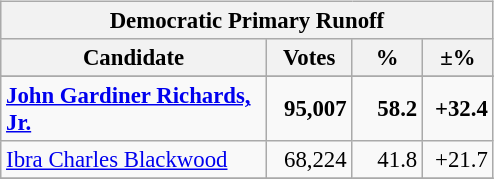<table class="wikitable" align="left" style="margin: 1em 1em 1em 0; background: #f9f9f9; font-size: 95%;">
<tr style="background-color:#E9E9E9">
<th colspan="4">Democratic Primary Runoff</th>
</tr>
<tr style="background-color:#E9E9E9">
<th colspan="1" style="width: 170px">Candidate</th>
<th style="width: 50px">Votes</th>
<th style="width: 40px">%</th>
<th style="width: 40px">±%</th>
</tr>
<tr>
</tr>
<tr>
<td><strong><a href='#'>John Gardiner Richards, Jr.</a></strong></td>
<td align="right"><strong>95,007</strong></td>
<td align="right"><strong>58.2</strong></td>
<td align="right"><strong>+32.4</strong></td>
</tr>
<tr>
<td><a href='#'>Ibra Charles Blackwood</a></td>
<td align="right">68,224</td>
<td align="right">41.8</td>
<td align="right">+21.7</td>
</tr>
<tr>
</tr>
</table>
